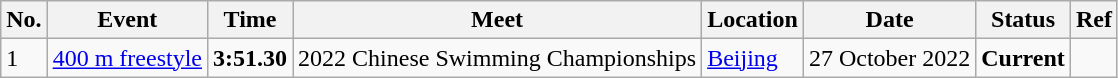<table class="wikitable">
<tr>
<th>No.</th>
<th>Event</th>
<th>Time</th>
<th>Meet</th>
<th>Location</th>
<th>Date</th>
<th>Status</th>
<th>Ref</th>
</tr>
<tr>
<td>1</td>
<td><a href='#'>400 m freestyle</a></td>
<td style="text-align:center;"><strong>3:51.30</strong></td>
<td>2022 Chinese Swimming Championships</td>
<td><a href='#'>Beijing</a></td>
<td>27 October 2022</td>
<td><strong>Current</strong></td>
<td style="text-align:center;"></td>
</tr>
</table>
